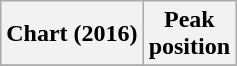<table class="wikitable plainrowheaders" style="text-align:center">
<tr>
<th scope="col">Chart (2016)</th>
<th scope="col">Peak<br> position</th>
</tr>
<tr>
</tr>
</table>
